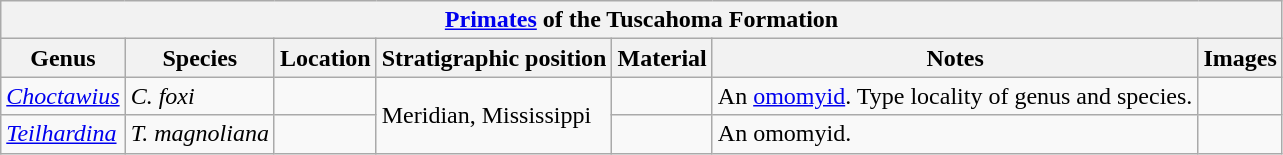<table class="wikitable">
<tr>
<th colspan="7"><a href='#'>Primates</a> of the Tuscahoma Formation</th>
</tr>
<tr>
<th>Genus</th>
<th>Species</th>
<th>Location</th>
<th>Stratigraphic position</th>
<th>Material</th>
<th>Notes</th>
<th>Images</th>
</tr>
<tr>
<td><em><a href='#'>Choctawius</a></em></td>
<td><em>C. foxi</em></td>
<td></td>
<td rowspan="2">Meridian, Mississippi</td>
<td></td>
<td>An <a href='#'>omomyid</a>. Type locality of genus and species.</td>
<td></td>
</tr>
<tr>
<td><em><a href='#'>Teilhardina</a></em></td>
<td><em>T. magnoliana</em></td>
<td></td>
<td></td>
<td>An omomyid.</td>
<td></td>
</tr>
</table>
